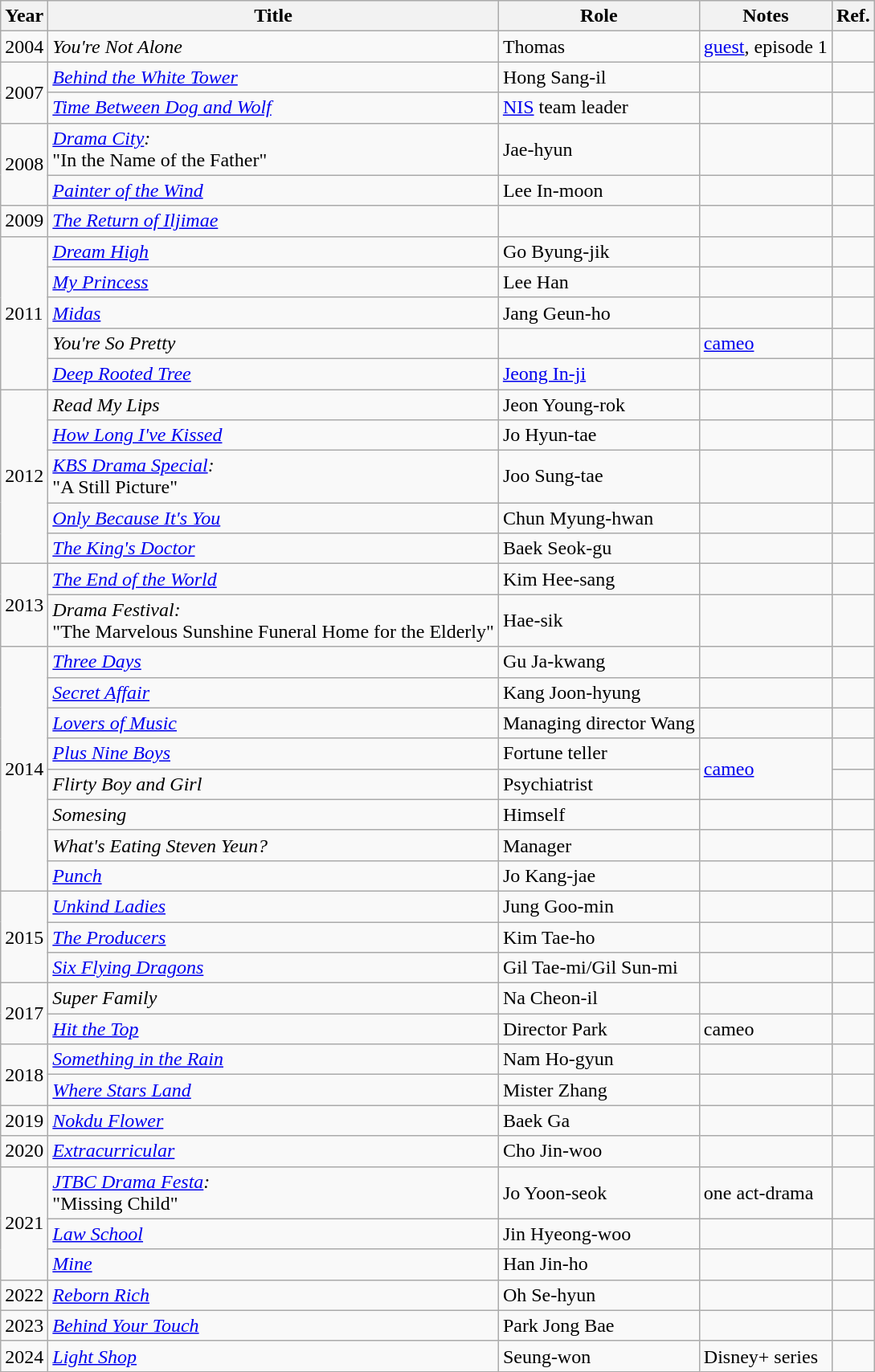<table class="wikitable sortable">
<tr>
<th>Year</th>
<th>Title</th>
<th>Role</th>
<th>Notes</th>
<th>Ref.</th>
</tr>
<tr>
<td>2004</td>
<td><em>You're Not Alone</em></td>
<td>Thomas</td>
<td><a href='#'>guest</a>, episode 1</td>
<td></td>
</tr>
<tr>
<td rowspan=2>2007</td>
<td><em><a href='#'>Behind the White Tower</a></em></td>
<td>Hong Sang-il</td>
<td></td>
<td></td>
</tr>
<tr>
<td><em><a href='#'>Time Between Dog and Wolf</a></em></td>
<td><a href='#'>NIS</a> team leader</td>
<td></td>
<td></td>
</tr>
<tr>
<td rowspan=2>2008</td>
<td><em><a href='#'>Drama City</a>:</em> <br>"In the Name of the Father"</td>
<td>Jae-hyun</td>
<td></td>
<td></td>
</tr>
<tr>
<td><em><a href='#'>Painter of the Wind</a></em></td>
<td>Lee In-moon</td>
<td></td>
<td></td>
</tr>
<tr>
<td>2009</td>
<td><em><a href='#'>The Return of Iljimae</a></em></td>
<td></td>
<td></td>
<td></td>
</tr>
<tr>
<td rowspan=5>2011</td>
<td><em><a href='#'>Dream High</a></em></td>
<td>Go Byung-jik</td>
<td></td>
<td></td>
</tr>
<tr>
<td><em><a href='#'>My Princess</a></em></td>
<td>Lee Han</td>
<td></td>
<td></td>
</tr>
<tr>
<td><em><a href='#'>Midas</a></em></td>
<td>Jang Geun-ho</td>
<td></td>
<td></td>
</tr>
<tr>
<td><em>You're So Pretty</em></td>
<td></td>
<td><a href='#'>cameo</a></td>
<td></td>
</tr>
<tr>
<td><em><a href='#'>Deep Rooted Tree</a></em></td>
<td><a href='#'>Jeong In-ji</a></td>
<td></td>
<td></td>
</tr>
<tr>
<td rowspan=5>2012</td>
<td><em>Read My Lips</em></td>
<td>Jeon Young-rok</td>
<td></td>
<td></td>
</tr>
<tr>
<td><em><a href='#'>How Long I've Kissed</a></em></td>
<td>Jo Hyun-tae</td>
<td></td>
<td></td>
</tr>
<tr>
<td><em><a href='#'>KBS Drama Special</a>:</em> <br>"A Still Picture"</td>
<td>Joo Sung-tae</td>
<td></td>
<td></td>
</tr>
<tr>
<td><em><a href='#'>Only Because It's You</a></em></td>
<td>Chun Myung-hwan</td>
<td></td>
<td></td>
</tr>
<tr>
<td><em><a href='#'>The King's Doctor</a></em></td>
<td>Baek Seok-gu</td>
<td></td>
<td></td>
</tr>
<tr>
<td rowspan=2>2013</td>
<td><em><a href='#'>The End of the World</a></em></td>
<td>Kim Hee-sang</td>
<td></td>
<td></td>
</tr>
<tr>
<td><em>Drama Festival:</em><br> "The Marvelous Sunshine Funeral Home for the Elderly"</td>
<td>Hae-sik</td>
<td></td>
<td></td>
</tr>
<tr>
<td rowspan=8>2014</td>
<td><em><a href='#'>Three Days</a></em></td>
<td>Gu Ja-kwang</td>
<td></td>
<td></td>
</tr>
<tr>
<td><em><a href='#'>Secret Affair</a></em></td>
<td>Kang Joon-hyung</td>
<td></td>
<td></td>
</tr>
<tr>
<td><em><a href='#'>Lovers of Music</a></em></td>
<td>Managing director Wang</td>
<td></td>
<td></td>
</tr>
<tr>
<td><em><a href='#'>Plus Nine Boys</a></em></td>
<td>Fortune teller</td>
<td rowspan=2><a href='#'>cameo</a></td>
<td></td>
</tr>
<tr>
<td><em>Flirty Boy and Girl</em></td>
<td>Psychiatrist</td>
<td></td>
</tr>
<tr>
<td><em>Somesing</em></td>
<td>Himself</td>
<td></td>
<td></td>
</tr>
<tr>
<td><em>What's Eating Steven Yeun?</em></td>
<td>Manager</td>
<td></td>
<td></td>
</tr>
<tr>
<td><em><a href='#'>Punch</a></em></td>
<td>Jo Kang-jae</td>
<td></td>
<td></td>
</tr>
<tr>
<td rowspan=3>2015</td>
<td><em><a href='#'>Unkind Ladies</a></em></td>
<td>Jung Goo-min</td>
<td></td>
<td></td>
</tr>
<tr>
<td><em><a href='#'>The Producers</a></em></td>
<td>Kim Tae-ho</td>
<td></td>
<td></td>
</tr>
<tr>
<td><em><a href='#'>Six Flying Dragons</a></em></td>
<td>Gil Tae-mi/Gil Sun-mi</td>
<td></td>
<td></td>
</tr>
<tr>
<td rowspan="2">2017</td>
<td><em>Super Family</em></td>
<td>Na Cheon-il</td>
<td></td>
<td></td>
</tr>
<tr>
<td><em><a href='#'>Hit the Top</a></em></td>
<td>Director Park</td>
<td>cameo</td>
<td></td>
</tr>
<tr>
<td rowspan=2>2018</td>
<td><em><a href='#'>Something in the Rain</a></em></td>
<td>Nam Ho-gyun</td>
<td></td>
<td></td>
</tr>
<tr>
<td><em><a href='#'>Where Stars Land</a></em></td>
<td>Mister Zhang</td>
<td></td>
<td></td>
</tr>
<tr>
<td>2019</td>
<td><em><a href='#'>Nokdu Flower</a></em></td>
<td>Baek Ga</td>
<td></td>
<td></td>
</tr>
<tr>
<td>2020</td>
<td><em><a href='#'>Extracurricular</a></em></td>
<td>Cho Jin-woo</td>
<td></td>
<td></td>
</tr>
<tr>
<td rowspan="3">2021</td>
<td><em><a href='#'>JTBC Drama Festa</a>:</em> <br>"Missing Child"</td>
<td>Jo Yoon-seok</td>
<td>one act-drama</td>
<td></td>
</tr>
<tr>
<td><em><a href='#'>Law School</a></em></td>
<td>Jin Hyeong-woo</td>
<td></td>
<td></td>
</tr>
<tr>
<td><em><a href='#'>Mine</a></em></td>
<td>Han Jin-ho</td>
<td></td>
<td></td>
</tr>
<tr>
<td>2022</td>
<td><em><a href='#'>Reborn Rich</a></em></td>
<td>Oh Se-hyun</td>
<td></td>
<td></td>
</tr>
<tr>
<td>2023</td>
<td><em><a href='#'>Behind Your Touch</a></em></td>
<td>Park Jong Bae</td>
<td></td>
<td></td>
</tr>
<tr>
<td>2024</td>
<td><em><a href='#'>Light Shop</a></em></td>
<td>Seung-won</td>
<td>Disney+ series</td>
<td></td>
</tr>
</table>
